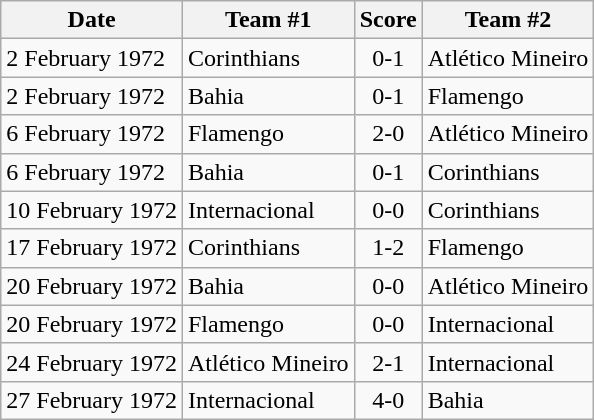<table class="wikitable">
<tr>
<th>Date</th>
<th>Team #1</th>
<th>Score</th>
<th>Team #2</th>
</tr>
<tr>
<td>2 February 1972</td>
<td>Corinthians</td>
<td align="center">0-1</td>
<td>Atlético Mineiro</td>
</tr>
<tr>
<td>2 February 1972</td>
<td>Bahia</td>
<td align="center">0-1</td>
<td>Flamengo</td>
</tr>
<tr>
<td>6 February 1972</td>
<td>Flamengo</td>
<td align="center">2-0</td>
<td>Atlético Mineiro</td>
</tr>
<tr>
<td>6 February 1972</td>
<td>Bahia</td>
<td align="center">0-1</td>
<td>Corinthians</td>
</tr>
<tr>
<td>10 February 1972</td>
<td>Internacional</td>
<td align="center">0-0</td>
<td>Corinthians</td>
</tr>
<tr>
<td>17 February 1972</td>
<td>Corinthians</td>
<td align="center">1-2</td>
<td>Flamengo</td>
</tr>
<tr>
<td>20 February 1972</td>
<td>Bahia</td>
<td align="center">0-0</td>
<td>Atlético Mineiro</td>
</tr>
<tr>
<td>20 February 1972</td>
<td>Flamengo</td>
<td align="center">0-0</td>
<td>Internacional</td>
</tr>
<tr>
<td>24 February 1972</td>
<td>Atlético Mineiro</td>
<td align="center">2-1</td>
<td>Internacional</td>
</tr>
<tr>
<td>27 February 1972</td>
<td>Internacional</td>
<td align="center">4-0</td>
<td>Bahia</td>
</tr>
</table>
